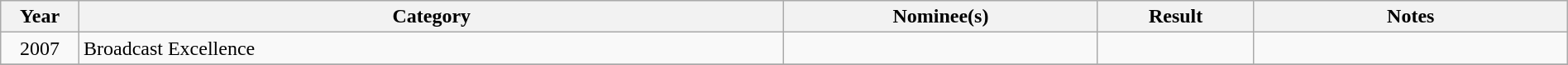<table class="wikitable" width="100%" cellpadding="5">
<tr>
<th width="5%">Year</th>
<th width="45%">Category</th>
<th width="20%">Nominee(s)</th>
<th width="10%">Result</th>
<th width="20%">Notes</th>
</tr>
<tr>
<td style="text-align:center;">2007</td>
<td>Broadcast Excellence</td>
<td></td>
<td></td>
<td></td>
</tr>
<tr>
</tr>
</table>
